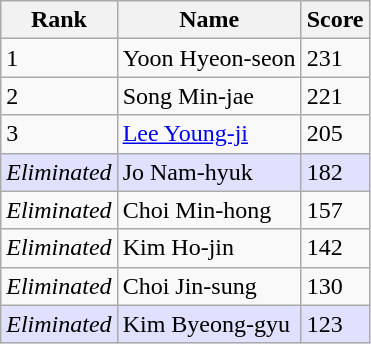<table class="wikitable mw-collapsible">
<tr>
<th>Rank</th>
<th>Name</th>
<th>Score</th>
</tr>
<tr>
<td>1</td>
<td>Yoon Hyeon-seon</td>
<td>231</td>
</tr>
<tr>
<td>2</td>
<td>Song Min-jae</td>
<td>221</td>
</tr>
<tr>
<td>3</td>
<td><a href='#'>Lee Young-ji</a></td>
<td>205</td>
</tr>
<tr>
<td style="background:#E0E0FF"><em>Eliminated</em></td>
<td style="background:#E0E0FF">Jo Nam-hyuk</td>
<td style="background:#E0E0FF">182</td>
</tr>
<tr>
<td><em>Eliminated</em></td>
<td>Choi Min-hong</td>
<td>157</td>
</tr>
<tr>
<td><em>Eliminated</em></td>
<td>Kim Ho-jin</td>
<td>142</td>
</tr>
<tr>
<td><em>Eliminated</em></td>
<td>Choi Jin-sung</td>
<td>130</td>
</tr>
<tr>
<td style="background:#E0E0FF"><em>Eliminated</em></td>
<td style="background:#E0E0FF">Kim Byeong-gyu</td>
<td style="background:#E0E0FF">123</td>
</tr>
</table>
